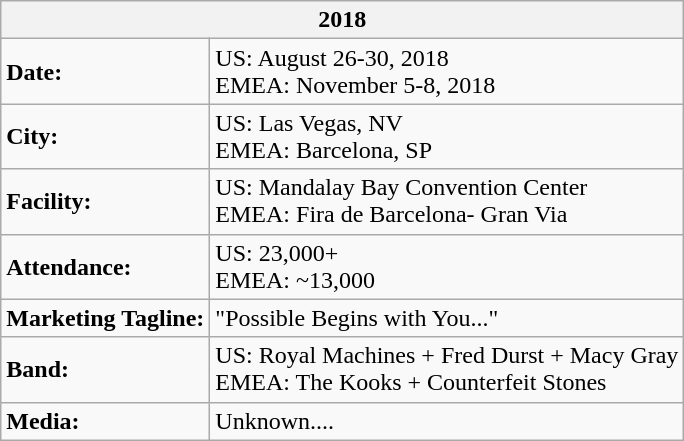<table class="wikitable">
<tr>
<th colspan="2">2018</th>
</tr>
<tr>
<td><strong>Date:</strong></td>
<td>US: August 26-30, 2018<br>EMEA: November 5-8, 2018</td>
</tr>
<tr>
<td><strong>City:</strong></td>
<td>US: Las Vegas, NV<br>EMEA: Barcelona, SP</td>
</tr>
<tr>
<td><strong>Facility:</strong></td>
<td>US: Mandalay Bay Convention Center<br>EMEA: Fira de Barcelona- Gran Via</td>
</tr>
<tr>
<td><strong>Attendance:</strong></td>
<td>US: 23,000+<br>EMEA: ~13,000</td>
</tr>
<tr>
<td><strong>Marketing Tagline:</strong></td>
<td>"Possible Begins with You..."</td>
</tr>
<tr>
<td><strong>Band:</strong></td>
<td>US: Royal Machines + Fred Durst + Macy Gray<br>EMEA: The Kooks + Counterfeit Stones</td>
</tr>
<tr>
<td><strong>Media:</strong></td>
<td>Unknown....</td>
</tr>
</table>
